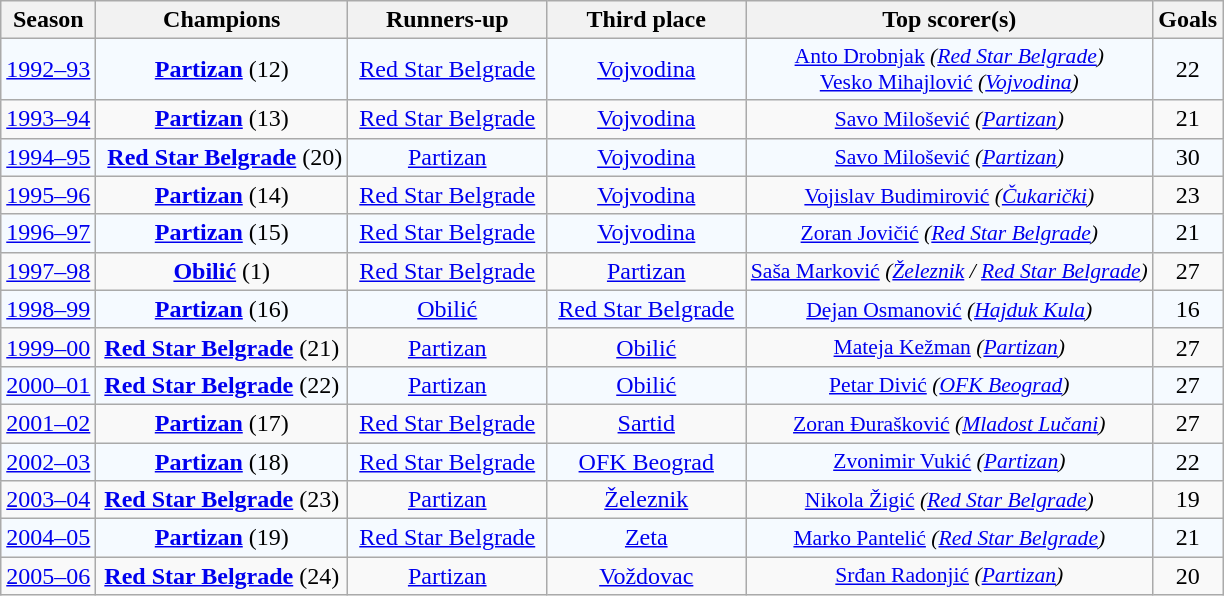<table class="wikitable sortable" style="text-align:center">
<tr>
<th>Season</th>
<th>Champions</th>
<th>Runners-up</th>
<th>Third place</th>
<th>Top scorer(s)</th>
<th>Goals</th>
</tr>
<tr style="background:#f5faff">
<td><a href='#'>1992–93</a></td>
<td><strong><a href='#'>Partizan</a></strong> (12)</td>
<td> <a href='#'>Red Star Belgrade</a> </td>
<td><a href='#'>Vojvodina</a></td>
<td style="font-size: 90%"> <a href='#'>Anto Drobnjak</a> <em>(<a href='#'>Red Star Belgrade</a>)</em><br> <a href='#'>Vesko Mihajlović</a> <em>(<a href='#'>Vojvodina</a>)</em></td>
<td>22</td>
</tr>
<tr>
<td><a href='#'>1993–94</a></td>
<td><strong><a href='#'>Partizan</a></strong> (13)</td>
<td><a href='#'>Red Star Belgrade</a></td>
<td><a href='#'>Vojvodina</a></td>
<td style="font-size: 90%"> <a href='#'>Savo Milošević</a> <em>(<a href='#'>Partizan</a>)</em></td>
<td>21</td>
</tr>
<tr style="background:#f5faff">
<td><a href='#'>1994–95</a></td>
<td> <strong><a href='#'>Red Star Belgrade</a></strong> (20)</td>
<td><a href='#'>Partizan</a></td>
<td><a href='#'>Vojvodina</a></td>
<td style="font-size: 90%"> <a href='#'>Savo Milošević</a> <em>(<a href='#'>Partizan</a>)</em></td>
<td>30</td>
</tr>
<tr>
<td><a href='#'>1995–96</a></td>
<td><strong><a href='#'>Partizan</a></strong> (14)</td>
<td><a href='#'>Red Star Belgrade</a></td>
<td><a href='#'>Vojvodina</a></td>
<td style="font-size: 90%"> <a href='#'>Vojislav Budimirović</a> <em>(<a href='#'>Čukarički</a>)</em></td>
<td>23</td>
</tr>
<tr style="background:#f5faff">
<td><a href='#'>1996–97</a></td>
<td><strong><a href='#'>Partizan</a></strong> (15)</td>
<td><a href='#'>Red Star Belgrade</a></td>
<td><a href='#'>Vojvodina</a></td>
<td style="font-size: 90%"> <a href='#'>Zoran Jovičić</a> <em>(<a href='#'>Red Star Belgrade</a>)</em></td>
<td>21</td>
</tr>
<tr>
<td><a href='#'>1997–98</a></td>
<td><strong><a href='#'>Obilić</a></strong> (1)</td>
<td><a href='#'>Red Star Belgrade</a></td>
<td><a href='#'>Partizan</a></td>
<td style="font-size: 90%"> <a href='#'>Saša Marković</a> <em>(<a href='#'>Železnik</a> / <a href='#'>Red Star Belgrade</a>)</em></td>
<td>27</td>
</tr>
<tr style="background:#f5faff">
<td><a href='#'>1998–99</a></td>
<td><strong><a href='#'>Partizan</a></strong> (16)</td>
<td><a href='#'>Obilić</a></td>
<td> <a href='#'>Red Star Belgrade</a> </td>
<td style="font-size: 90%"> <a href='#'>Dejan Osmanović</a> <em>(<a href='#'>Hajduk Kula</a>)</em></td>
<td>16</td>
</tr>
<tr>
<td><a href='#'>1999–00</a></td>
<td><strong><a href='#'>Red Star Belgrade</a></strong> (21)</td>
<td><a href='#'>Partizan</a></td>
<td><a href='#'>Obilić</a></td>
<td style="font-size: 90%"> <a href='#'>Mateja Kežman</a> <em>(<a href='#'>Partizan</a>)</em></td>
<td>27</td>
</tr>
<tr style="background:#f5faff">
<td><a href='#'>2000–01</a></td>
<td><strong><a href='#'>Red Star Belgrade</a></strong> (22)</td>
<td><a href='#'>Partizan</a></td>
<td><a href='#'>Obilić</a></td>
<td style="font-size: 90%"> <a href='#'>Petar Divić</a> <em>(<a href='#'>OFK Beograd</a>)</em></td>
<td>27</td>
</tr>
<tr>
<td><a href='#'>2001–02</a></td>
<td><strong><a href='#'>Partizan</a></strong> (17)</td>
<td><a href='#'>Red Star Belgrade</a></td>
<td><a href='#'>Sartid</a></td>
<td style="font-size: 90%"> <a href='#'>Zoran Đurašković</a> <em>(<a href='#'>Mladost Lučani</a>)</em></td>
<td>27</td>
</tr>
<tr style="background:#f5faff">
<td><a href='#'>2002–03</a></td>
<td><strong><a href='#'>Partizan</a></strong> (18)</td>
<td><a href='#'>Red Star Belgrade</a></td>
<td><a href='#'>OFK Beograd</a></td>
<td style="font-size: 90%"> <a href='#'>Zvonimir Vukić</a> <em>(<a href='#'>Partizan</a>)</em></td>
<td>22</td>
</tr>
<tr>
<td><a href='#'>2003–04</a></td>
<td><strong><a href='#'>Red Star Belgrade</a></strong> (23)</td>
<td><a href='#'>Partizan</a></td>
<td><a href='#'>Železnik</a></td>
<td style="font-size: 90%"> <a href='#'>Nikola Žigić</a> <em>(<a href='#'>Red Star Belgrade</a>)</em></td>
<td>19</td>
</tr>
<tr style="background:#f5faff">
<td><a href='#'>2004–05</a></td>
<td><strong><a href='#'>Partizan</a></strong> (19)</td>
<td><a href='#'>Red Star Belgrade</a></td>
<td><a href='#'>Zeta</a></td>
<td style="font-size: 90%"> <a href='#'>Marko Pantelić</a> <em>(<a href='#'>Red Star Belgrade</a>)</em></td>
<td>21</td>
</tr>
<tr>
<td><a href='#'>2005–06</a></td>
<td><strong><a href='#'>Red Star Belgrade</a></strong> (24)</td>
<td><a href='#'>Partizan</a></td>
<td><a href='#'>Voždovac</a></td>
<td style="font-size: 90%"> <a href='#'>Srđan Radonjić</a> <em>(<a href='#'>Partizan</a>)</em></td>
<td>20</td>
</tr>
</table>
